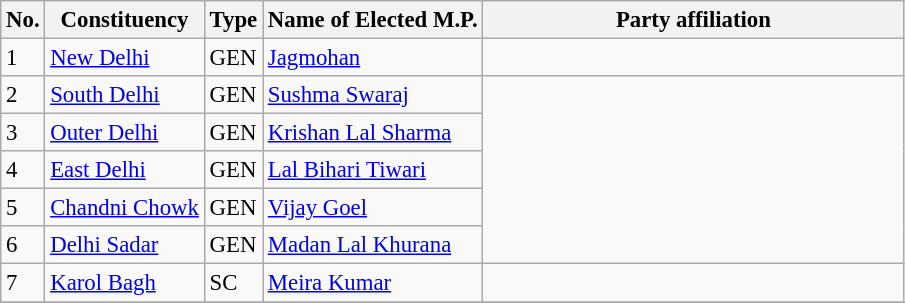<table class="wikitable" style="font-size:95%;">
<tr>
<th>No.</th>
<th>Constituency</th>
<th>Type</th>
<th>Name of Elected M.P.</th>
<th colspan="2" style="width:18em">Party affiliation</th>
</tr>
<tr>
<td>1</td>
<td><a href='#'>New Delhi</a></td>
<td>GEN</td>
<td><a href='#'>Jagmohan</a></td>
<td></td>
</tr>
<tr>
<td>2</td>
<td><a href='#'>South Delhi</a></td>
<td>GEN</td>
<td><a href='#'>Sushma Swaraj</a></td>
</tr>
<tr>
<td>3</td>
<td><a href='#'>Outer Delhi</a></td>
<td>GEN</td>
<td><a href='#'>Krishan Lal Sharma</a></td>
</tr>
<tr>
<td>4</td>
<td><a href='#'>East Delhi</a></td>
<td>GEN</td>
<td><a href='#'>Lal Bihari Tiwari</a></td>
</tr>
<tr>
<td>5</td>
<td><a href='#'>Chandni Chowk</a></td>
<td>GEN</td>
<td><a href='#'>Vijay Goel</a></td>
</tr>
<tr>
<td>6</td>
<td><a href='#'>Delhi Sadar</a></td>
<td>GEN</td>
<td><a href='#'>Madan Lal Khurana</a></td>
</tr>
<tr>
<td>7</td>
<td><a href='#'>Karol Bagh</a></td>
<td>SC</td>
<td><a href='#'>Meira Kumar</a></td>
<td></td>
</tr>
<tr>
</tr>
</table>
